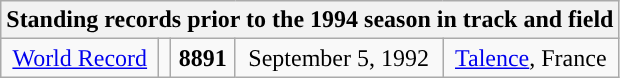<table class="wikitable" style=" text-align:center;">
<tr>
<th colspan="5">Standing records prior to the 1994 season in track and field</th>
</tr>
<tr>
<td><a href='#'>World Record</a></td>
<td></td>
<td><strong>8891</strong></td>
<td>September 5, 1992</td>
<td> <a href='#'>Talence</a>, France</td>
</tr>
</table>
